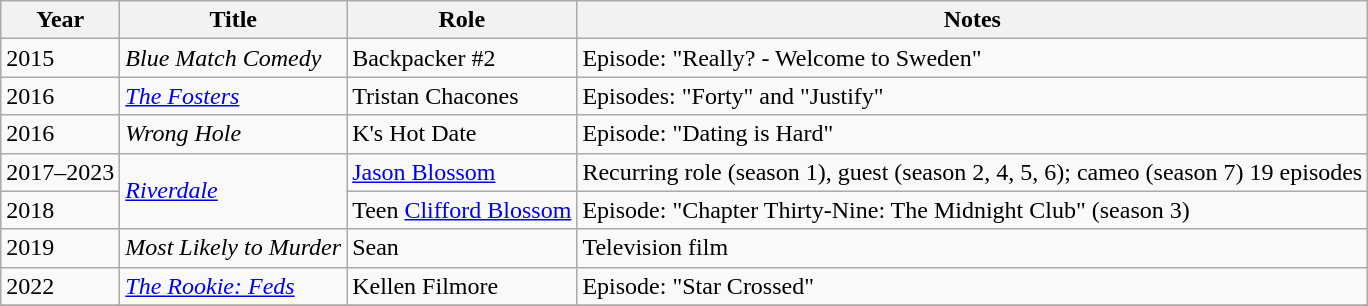<table class="wikitable sortable">
<tr>
<th>Year</th>
<th>Title</th>
<th>Role</th>
<th class="unsortable">Notes</th>
</tr>
<tr>
<td>2015</td>
<td><em>Blue Match Comedy</em></td>
<td>Backpacker #2</td>
<td>Episode: "Really? - Welcome to Sweden"</td>
</tr>
<tr>
<td>2016</td>
<td><em><a href='#'>The Fosters</a></em></td>
<td>Tristan Chacones</td>
<td>Episodes: "Forty" and "Justify"</td>
</tr>
<tr>
<td>2016</td>
<td><em>Wrong Hole</em></td>
<td>K's Hot Date</td>
<td>Episode: "Dating is Hard"</td>
</tr>
<tr>
<td>2017–2023</td>
<td rowspan="2"><em><a href='#'>Riverdale</a></em></td>
<td><a href='#'>Jason Blossom</a></td>
<td>Recurring role (season 1), guest (season 2, 4, 5, 6); cameo (season 7) 19 episodes</td>
</tr>
<tr>
<td>2018</td>
<td>Teen <a href='#'>Clifford Blossom</a></td>
<td>Episode: "Chapter Thirty-Nine: The Midnight Club" (season 3)</td>
</tr>
<tr>
<td>2019</td>
<td><em>Most Likely to Murder</em></td>
<td>Sean</td>
<td>Television film</td>
</tr>
<tr>
<td>2022</td>
<td><em><a href='#'>The Rookie: Feds</a></em></td>
<td>Kellen Filmore</td>
<td>Episode: "Star Crossed"</td>
</tr>
<tr>
</tr>
</table>
